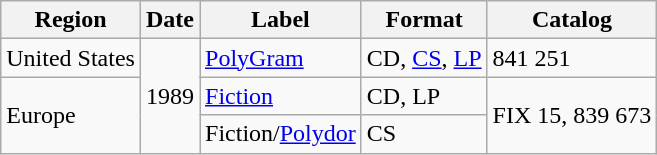<table class="wikitable">
<tr>
<th>Region</th>
<th>Date</th>
<th>Label</th>
<th>Format</th>
<th>Catalog</th>
</tr>
<tr>
<td rowspan="2">United States</td>
<td rowspan="4">1989</td>
<td><a href='#'>PolyGram</a></td>
<td rowspan="2">CD, <a href='#'>CS</a>, <a href='#'>LP</a></td>
<td rowspan="2">841 251</td>
</tr>
<tr>
<td rowspan="2"><a href='#'>Fiction</a></td>
</tr>
<tr>
<td rowspan="2">Europe</td>
<td>CD, LP</td>
<td rowspan="2">FIX 15, 839 673</td>
</tr>
<tr>
<td>Fiction/<a href='#'>Polydor</a></td>
<td>CS</td>
</tr>
</table>
